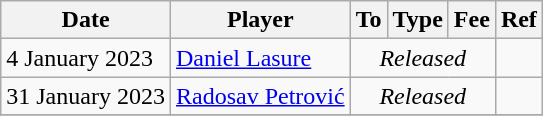<table class="wikitable">
<tr>
<th>Date</th>
<th>Player</th>
<th>To</th>
<th>Type</th>
<th>Fee</th>
<th>Ref</th>
</tr>
<tr>
<td>4 January 2023</td>
<td> <a href='#'>Daniel Lasure</a></td>
<td colspan=3 align=center><em>Released</em></td>
<td align=center></td>
</tr>
<tr>
<td>31 January 2023</td>
<td> <a href='#'>Radosav Petrović</a></td>
<td colspan=3 align=center><em>Released</em></td>
<td align=center></td>
</tr>
<tr>
</tr>
</table>
